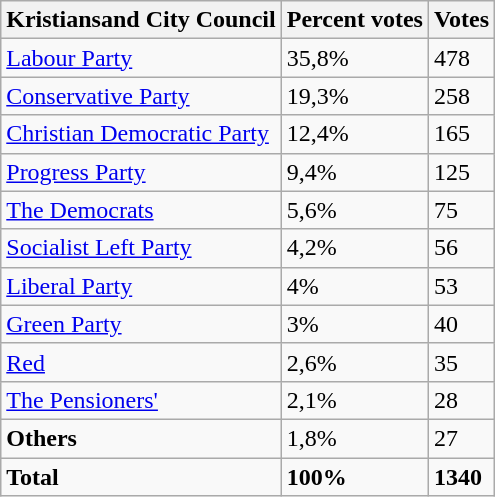<table class="wikitable">
<tr>
<th>Kristiansand City Council</th>
<th>Percent votes</th>
<th>Votes</th>
</tr>
<tr>
<td><a href='#'>Labour Party</a></td>
<td>35,8%</td>
<td>478</td>
</tr>
<tr>
<td><a href='#'>Conservative Party</a></td>
<td>19,3%</td>
<td>258</td>
</tr>
<tr>
<td><a href='#'>Christian Democratic Party</a></td>
<td>12,4%</td>
<td>165</td>
</tr>
<tr>
<td><a href='#'>Progress Party</a></td>
<td>9,4%</td>
<td>125</td>
</tr>
<tr>
<td><a href='#'>The Democrats</a></td>
<td>5,6%</td>
<td>75</td>
</tr>
<tr>
<td><a href='#'>Socialist Left Party</a></td>
<td>4,2%</td>
<td>56</td>
</tr>
<tr>
<td><a href='#'>Liberal Party</a></td>
<td>4%</td>
<td>53</td>
</tr>
<tr>
<td><a href='#'>Green Party</a></td>
<td>3%</td>
<td>40</td>
</tr>
<tr>
<td><a href='#'>Red</a></td>
<td>2,6%</td>
<td>35</td>
</tr>
<tr>
<td><a href='#'>The Pensioners'</a></td>
<td>2,1%</td>
<td>28</td>
</tr>
<tr>
<td><strong>Others</strong></td>
<td>1,8%</td>
<td>27</td>
</tr>
<tr>
<td><strong>Total</strong></td>
<td><strong>100%</strong></td>
<td><strong>1340</strong></td>
</tr>
</table>
